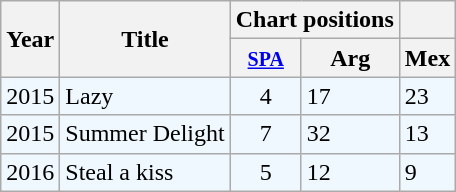<table class="wikitable">
<tr>
<th rowspan="2">Year</th>
<th rowspan="2">Title</th>
<th colspan="2">Chart positions</th>
<th></th>
</tr>
<tr>
<th width="40"><small><a href='#'>SPA</a></small></th>
<th>Arg</th>
<th>Mex</th>
</tr>
<tr bgcolor="#F0F8FF">
<td>2015</td>
<td>Lazy</td>
<td align="center">4</td>
<td>17</td>
<td>23</td>
</tr>
<tr bgcolor="#F0F8FF">
<td>2015</td>
<td>Summer Delight</td>
<td align="center">7</td>
<td>32</td>
<td>13</td>
</tr>
<tr bgcolor="#FOF8FF">
<td>2016</td>
<td>Steal a kiss</td>
<td align="center">5</td>
<td>12</td>
<td>9</td>
</tr>
</table>
